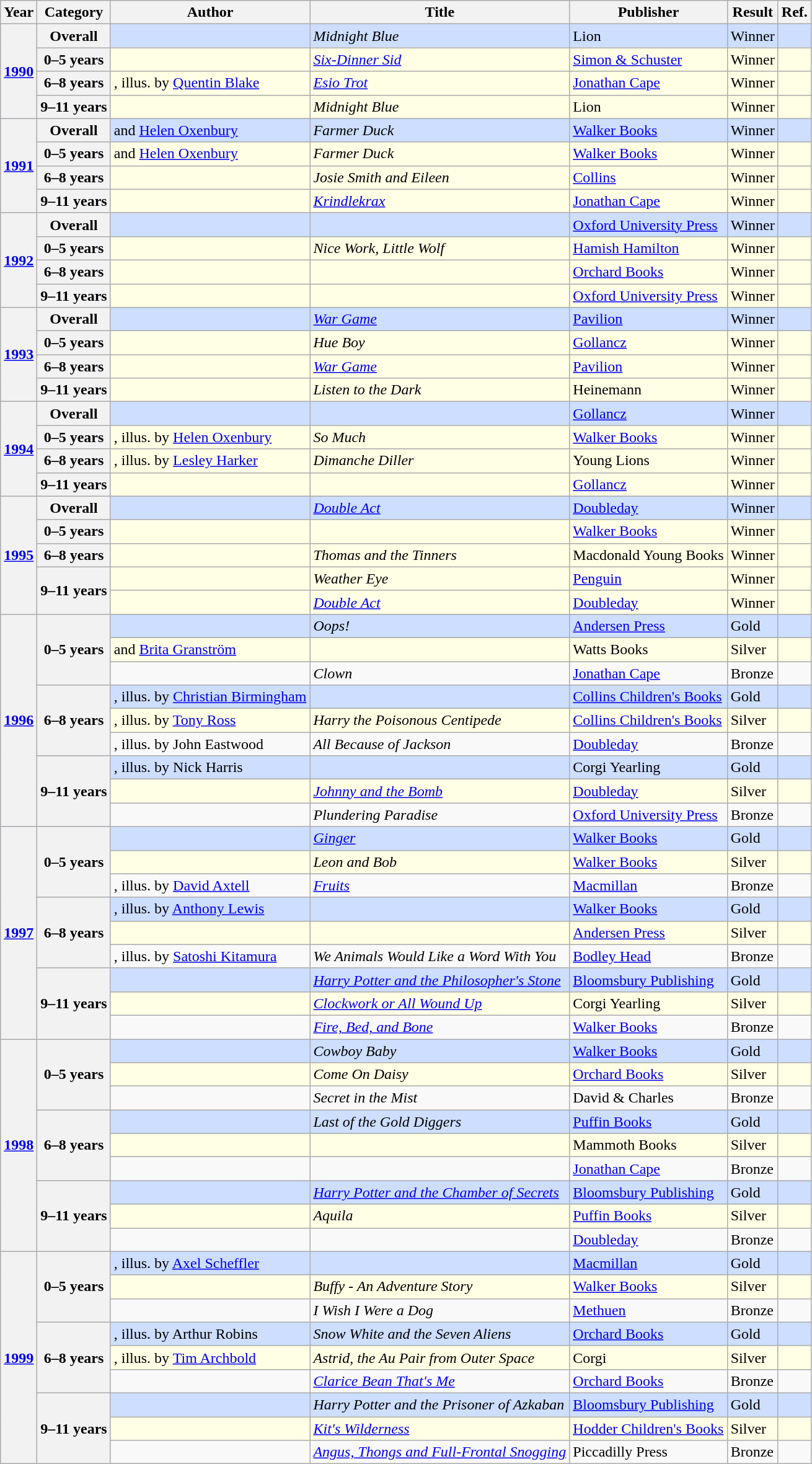<table class="wikitable sortable mw-collapsible">
<tr>
<th>Year</th>
<th>Category</th>
<th>Author</th>
<th>Title</th>
<th>Publisher</th>
<th>Result</th>
<th>Ref.</th>
</tr>
<tr style="background:#cddeff">
<th rowspan="4"><a href='#'>1990</a></th>
<th>Overall</th>
<td></td>
<td><em>Midnight Blue</em></td>
<td>Lion</td>
<td>Winner</td>
<td></td>
</tr>
<tr style="background:#FFFFE5">
<th>0–5 years</th>
<td></td>
<td><em><a href='#'>Six-Dinner Sid</a></em></td>
<td><a href='#'>Simon & Schuster</a></td>
<td>Winner</td>
<td></td>
</tr>
<tr style="background:#FFFFE5">
<th>6–8 years</th>
<td>, illus. by <a href='#'>Quentin Blake</a></td>
<td><em><a href='#'>Esio Trot</a></em></td>
<td><a href='#'>Jonathan Cape</a></td>
<td>Winner</td>
<td></td>
</tr>
<tr style="background:#FFFFE5">
<th>9–11 years</th>
<td></td>
<td><em>Midnight Blue</em></td>
<td>Lion</td>
<td>Winner</td>
<td></td>
</tr>
<tr style="background:#cddeff">
<th rowspan="4"><a href='#'>1991</a></th>
<th>Overall</th>
<td> and <a href='#'>Helen Oxenbury</a></td>
<td><em>Farmer Duck</em></td>
<td><a href='#'>Walker Books</a></td>
<td>Winner</td>
<td></td>
</tr>
<tr style="background:#FFFFE5">
<th>0–5 years</th>
<td> and <a href='#'>Helen Oxenbury</a></td>
<td><em>Farmer Duck</em></td>
<td><a href='#'>Walker Books</a></td>
<td>Winner</td>
<td></td>
</tr>
<tr style="background:#FFFFE5">
<th>6–8 years</th>
<td></td>
<td><em>Josie Smith and Eileen</em></td>
<td><a href='#'>Collins</a></td>
<td>Winner</td>
<td></td>
</tr>
<tr style="background:#FFFFE5">
<th>9–11 years</th>
<td></td>
<td><em><a href='#'>Krindlekrax</a></em></td>
<td><a href='#'>Jonathan Cape</a></td>
<td>Winner</td>
<td></td>
</tr>
<tr style="background:#cddeff">
<th rowspan="4"><a href='#'>1992</a></th>
<th>Overall</th>
<td></td>
<td><em></em></td>
<td><a href='#'>Oxford University Press</a></td>
<td>Winner</td>
<td></td>
</tr>
<tr style="background:#FFFFE5">
<th>0–5 years</th>
<td></td>
<td><em>Nice Work, Little Wolf</em></td>
<td><a href='#'>Hamish Hamilton</a></td>
<td>Winner</td>
<td></td>
</tr>
<tr style="background:#FFFFE5">
<th>6–8 years</th>
<td></td>
<td><em></em></td>
<td><a href='#'>Orchard Books</a></td>
<td>Winner</td>
<td></td>
</tr>
<tr style="background:#FFFFE5">
<th>9–11 years</th>
<td></td>
<td><em></em></td>
<td><a href='#'>Oxford University Press</a></td>
<td>Winner</td>
<td></td>
</tr>
<tr style="background:#cddeff">
<th rowspan="4"><a href='#'>1993</a></th>
<th>Overall</th>
<td></td>
<td><em><a href='#'>War Game</a></em></td>
<td><a href='#'>Pavilion</a></td>
<td>Winner</td>
<td></td>
</tr>
<tr style="background:#FFFFE5">
<th>0–5 years</th>
<td></td>
<td><em>Hue Boy</em></td>
<td><a href='#'>Gollancz</a></td>
<td>Winner</td>
<td></td>
</tr>
<tr style="background:#FFFFE5">
<th>6–8 years</th>
<td></td>
<td><em><a href='#'>War Game</a></em></td>
<td><a href='#'>Pavilion</a></td>
<td>Winner</td>
<td></td>
</tr>
<tr style="background:#FFFFE5">
<th>9–11 years</th>
<td></td>
<td><em>Listen to the Dark</em></td>
<td>Heinemann</td>
<td>Winner</td>
<td></td>
</tr>
<tr style="background:#cddeff">
<th rowspan="4"><a href='#'>1994</a></th>
<th>Overall</th>
<td></td>
<td><em></em></td>
<td><a href='#'>Gollancz</a></td>
<td>Winner</td>
<td></td>
</tr>
<tr style="background:#FFFFE5">
<th>0–5 years</th>
<td>, illus. by <a href='#'>Helen Oxenbury</a></td>
<td><em>So Much</em></td>
<td><a href='#'>Walker Books</a></td>
<td>Winner</td>
<td></td>
</tr>
<tr style="background:#FFFFE5">
<th>6–8 years</th>
<td>, illus. by <a href='#'>Lesley Harker</a></td>
<td><em>Dimanche Diller</em></td>
<td>Young Lions</td>
<td>Winner</td>
<td></td>
</tr>
<tr style="background:#FFFFE5">
<th>9–11 years</th>
<td></td>
<td><em></em></td>
<td><a href='#'>Gollancz</a></td>
<td>Winner</td>
<td></td>
</tr>
<tr style="background:#cddeff">
<th rowspan="5"><a href='#'>1995</a></th>
<th>Overall</th>
<td></td>
<td><em><a href='#'>Double Act</a></em></td>
<td><a href='#'>Doubleday</a></td>
<td>Winner</td>
<td></td>
</tr>
<tr style="background:#FFFFE5">
<th>0–5 years</th>
<td></td>
<td><em></em></td>
<td><a href='#'>Walker Books</a></td>
<td>Winner</td>
<td></td>
</tr>
<tr style="background:#FFFFE5">
<th>6–8 years</th>
<td></td>
<td><em>Thomas and the Tinners</em></td>
<td>Macdonald Young Books</td>
<td>Winner</td>
<td></td>
</tr>
<tr style="background:#FFFFE5">
<th rowspan="2">9–11 years</th>
<td></td>
<td><em>Weather Eye</em></td>
<td><a href='#'>Penguin</a></td>
<td>Winner</td>
<td></td>
</tr>
<tr style="background:#FFFFE5">
<td></td>
<td><em><a href='#'>Double Act</a></em></td>
<td><a href='#'>Doubleday</a></td>
<td>Winner</td>
<td></td>
</tr>
<tr style="background:#cddeff">
<th rowspan="9"><a href='#'>1996</a></th>
<th rowspan="3">0–5 years</th>
<td></td>
<td><em>Oops!</em></td>
<td><a href='#'>Andersen Press</a></td>
<td>Gold</td>
<td></td>
</tr>
<tr style="background:#FFFFE5">
<td> and <a href='#'>Brita Granström</a></td>
<td><em></em></td>
<td>Watts Books</td>
<td>Silver</td>
<td></td>
</tr>
<tr>
<td></td>
<td><em>Clown</em></td>
<td><a href='#'>Jonathan Cape</a></td>
<td>Bronze</td>
<td></td>
</tr>
<tr style="background:#cddeff">
<th rowspan="3">6–8 years</th>
<td>, illus. by <a href='#'>Christian Birmingham</a></td>
<td><em></em></td>
<td><a href='#'>Collins Children's Books</a></td>
<td>Gold</td>
<td></td>
</tr>
<tr style="background:#FFFFE5">
<td>, illus. by <a href='#'>Tony Ross</a></td>
<td><em>Harry the Poisonous Centipede</em></td>
<td><a href='#'>Collins Children's Books</a></td>
<td>Silver</td>
<td></td>
</tr>
<tr>
<td>, illus. by John Eastwood</td>
<td><em>All Because of Jackson</em></td>
<td><a href='#'>Doubleday</a></td>
<td>Bronze</td>
<td></td>
</tr>
<tr style="background:#cddeff">
<th rowspan="3">9–11 years</th>
<td>, illus. by Nick Harris</td>
<td><em></em></td>
<td>Corgi Yearling</td>
<td>Gold</td>
<td></td>
</tr>
<tr style="background:#FFFFE5">
<td></td>
<td><em><a href='#'>Johnny and the Bomb</a></em></td>
<td><a href='#'>Doubleday</a></td>
<td>Silver</td>
<td></td>
</tr>
<tr>
<td></td>
<td><em>Plundering Paradise</em></td>
<td><a href='#'>Oxford University Press</a></td>
<td>Bronze</td>
<td></td>
</tr>
<tr style="background:#cddeff">
<th rowspan="9"><a href='#'>1997</a></th>
<th rowspan="3">0–5 years</th>
<td></td>
<td><em><a href='#'>Ginger</a></em></td>
<td><a href='#'>Walker Books</a></td>
<td>Gold</td>
<td></td>
</tr>
<tr style="background:#FFFFE5">
<td></td>
<td><em>Leon and Bob</em></td>
<td><a href='#'>Walker Books</a></td>
<td>Silver</td>
<td></td>
</tr>
<tr>
<td>, illus. by <a href='#'>David Axtell</a></td>
<td><em><a href='#'>Fruits</a></em></td>
<td><a href='#'>Macmillan</a></td>
<td>Bronze</td>
<td></td>
</tr>
<tr style="background:#cddeff">
<th rowspan="3">6–8 years</th>
<td>, illus. by <a href='#'>Anthony Lewis</a></td>
<td><em></em></td>
<td><a href='#'>Walker Books</a></td>
<td>Gold</td>
<td></td>
</tr>
<tr style="background:#FFFFE5">
<td></td>
<td><em></em></td>
<td><a href='#'>Andersen Press</a></td>
<td>Silver</td>
<td></td>
</tr>
<tr>
<td>, illus. by <a href='#'>Satoshi Kitamura</a></td>
<td><em>We Animals Would Like a Word With You</em></td>
<td><a href='#'>Bodley Head</a></td>
<td>Bronze</td>
<td></td>
</tr>
<tr style="background:#cddeff">
<th rowspan="3">9–11 years</th>
<td></td>
<td><em><a href='#'>Harry Potter and the Philosopher's Stone</a></em></td>
<td><a href='#'>Bloomsbury Publishing</a></td>
<td>Gold</td>
<td></td>
</tr>
<tr style="background:#FFFFE5">
<td></td>
<td><em><a href='#'>Clockwork or All Wound Up</a></em></td>
<td>Corgi Yearling</td>
<td>Silver</td>
<td></td>
</tr>
<tr>
<td></td>
<td><em><a href='#'>Fire, Bed, and Bone</a></em></td>
<td><a href='#'>Walker Books</a></td>
<td>Bronze</td>
<td></td>
</tr>
<tr style="background:#cddeff">
<th rowspan="9"><a href='#'>1998</a></th>
<th rowspan="3">0–5 years</th>
<td></td>
<td><em>Cowboy Baby</em></td>
<td><a href='#'>Walker Books</a></td>
<td>Gold</td>
<td></td>
</tr>
<tr style="background:#FFFFE5">
<td></td>
<td><em>Come On Daisy</em></td>
<td><a href='#'>Orchard Books</a></td>
<td>Silver</td>
<td></td>
</tr>
<tr>
<td></td>
<td><em>Secret in the Mist</em></td>
<td>David & Charles</td>
<td>Bronze</td>
<td></td>
</tr>
<tr style="background:#cddeff">
<th rowspan="3">6–8 years</th>
<td></td>
<td><em>Last of the Gold Diggers</em></td>
<td><a href='#'>Puffin Books</a></td>
<td>Gold</td>
<td></td>
</tr>
<tr style="background:#FFFFE5">
<td></td>
<td><em></em></td>
<td>Mammoth Books</td>
<td>Silver</td>
<td></td>
</tr>
<tr>
<td></td>
<td><em></em></td>
<td><a href='#'>Jonathan Cape</a></td>
<td>Bronze</td>
<td></td>
</tr>
<tr style="background:#cddeff">
<th rowspan="3">9–11 years</th>
<td></td>
<td><em><a href='#'>Harry Potter and the Chamber of Secrets</a></em></td>
<td><a href='#'>Bloomsbury Publishing</a></td>
<td>Gold</td>
<td></td>
</tr>
<tr style="background:#FFFFE5">
<td></td>
<td><em>Aquila</em></td>
<td><a href='#'>Puffin Books</a></td>
<td>Silver</td>
<td></td>
</tr>
<tr>
<td></td>
<td><em></em></td>
<td><a href='#'>Doubleday</a></td>
<td>Bronze</td>
<td></td>
</tr>
<tr style="background:#cddeff">
<th rowspan="9"><a href='#'>1999</a></th>
<th rowspan="3">0–5 years</th>
<td>, illus. by <a href='#'>Axel Scheffler</a></td>
<td><em></em></td>
<td><a href='#'>Macmillan</a></td>
<td>Gold</td>
<td></td>
</tr>
<tr style="background:#FFFFE5">
<td></td>
<td><em>Buffy - An Adventure Story</em></td>
<td><a href='#'>Walker Books</a></td>
<td>Silver</td>
<td></td>
</tr>
<tr>
<td></td>
<td><em>I Wish I Were a Dog</em></td>
<td><a href='#'>Methuen</a></td>
<td>Bronze</td>
<td></td>
</tr>
<tr style="background:#cddeff">
<th rowspan="3">6–8 years</th>
<td>, illus. by Arthur Robins</td>
<td><em>Snow White and the Seven Aliens</em></td>
<td><a href='#'>Orchard Books</a></td>
<td>Gold</td>
<td></td>
</tr>
<tr style="background:#FFFFE5">
<td>, illus. by <a href='#'>Tim Archbold</a></td>
<td><em>Astrid, the Au Pair from Outer Space</em></td>
<td>Corgi</td>
<td>Silver</td>
<td></td>
</tr>
<tr>
<td></td>
<td><em><a href='#'>Clarice Bean That's Me</a></em></td>
<td><a href='#'>Orchard Books</a></td>
<td>Bronze</td>
<td></td>
</tr>
<tr style="background:#cddeff">
<th rowspan="3">9–11 years</th>
<td></td>
<td><em>Harry Potter and the Prisoner of Azkaban</em></td>
<td><a href='#'>Bloomsbury Publishing</a></td>
<td>Gold</td>
<td></td>
</tr>
<tr style="background:#FFFFE5">
<td></td>
<td><em><a href='#'>Kit's Wilderness</a></em></td>
<td><a href='#'>Hodder Children's Books</a></td>
<td>Silver</td>
<td></td>
</tr>
<tr>
<td></td>
<td><em><a href='#'>Angus, Thongs and Full-Frontal Snogging</a></em></td>
<td>Piccadilly Press</td>
<td>Bronze</td>
<td></td>
</tr>
</table>
